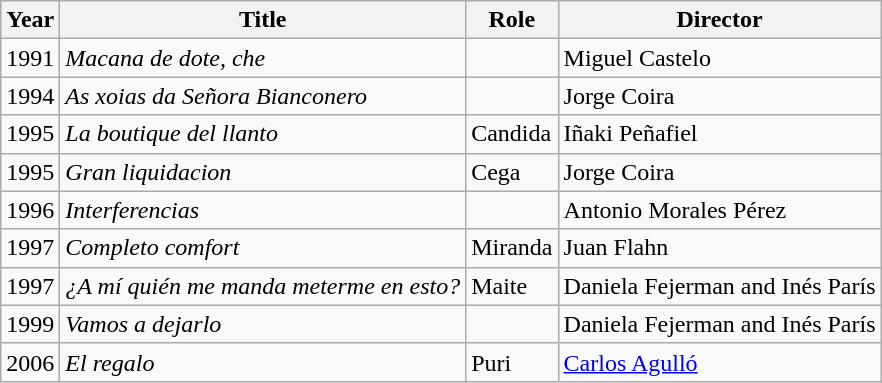<table class="wikitable plainrowheaders sortable" style="margin-right: 0;">
<tr>
<th scope="col">Year</th>
<th scope="col">Title</th>
<th scope="col">Role</th>
<th scope="col" class="unsortable">Director</th>
</tr>
<tr>
<td>1991</td>
<td><em>Macana de dote, che</em></td>
<td></td>
<td>Miguel Castelo</td>
</tr>
<tr>
<td>1994</td>
<td><em>As xoias da Señora Bianconero</em></td>
<td></td>
<td>Jorge Coira</td>
</tr>
<tr>
<td>1995</td>
<td><em>La boutique del llanto</em></td>
<td>Candida</td>
<td>Iñaki Peñafiel</td>
</tr>
<tr>
<td>1995</td>
<td><em>Gran liquidacion</em></td>
<td>Cega</td>
<td>Jorge Coira</td>
</tr>
<tr>
<td>1996</td>
<td><em>Interferencias</em></td>
<td></td>
<td>Antonio Morales Pérez</td>
</tr>
<tr>
<td>1997</td>
<td><em>Completo comfort</em></td>
<td>Miranda</td>
<td>Juan Flahn</td>
</tr>
<tr>
<td>1997</td>
<td><em>¿A mí quién me manda meterme en esto?</em></td>
<td>Maite</td>
<td>Daniela Fejerman and Inés París</td>
</tr>
<tr>
<td>1999</td>
<td><em>Vamos a dejarlo</em></td>
<td></td>
<td>Daniela Fejerman and Inés París</td>
</tr>
<tr>
<td>2006</td>
<td><em>El regalo</em></td>
<td>Puri</td>
<td><a href='#'>Carlos Agulló</a></td>
</tr>
</table>
